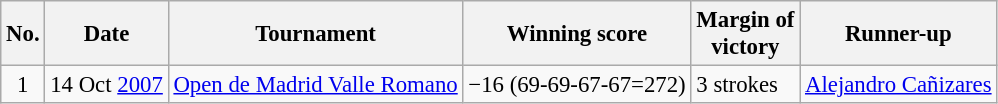<table class="wikitable" style="font-size:95%;">
<tr>
<th>No.</th>
<th>Date</th>
<th>Tournament</th>
<th>Winning score</th>
<th>Margin of<br>victory</th>
<th>Runner-up</th>
</tr>
<tr>
<td align=center>1</td>
<td align=right>14 Oct <a href='#'>2007</a></td>
<td><a href='#'>Open de Madrid Valle Romano</a></td>
<td>−16 (69-69-67-67=272)</td>
<td>3 strokes</td>
<td> <a href='#'>Alejandro Cañizares</a></td>
</tr>
</table>
